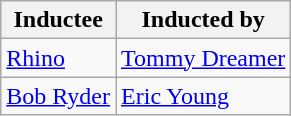<table class="wikitable">
<tr>
<th>Inductee</th>
<th>Inducted by</th>
</tr>
<tr>
<td><a href='#'>Rhino</a></td>
<td><a href='#'>Tommy Dreamer</a></td>
</tr>
<tr>
<td><a href='#'>Bob Ryder</a></td>
<td><a href='#'>Eric Young</a></td>
</tr>
</table>
